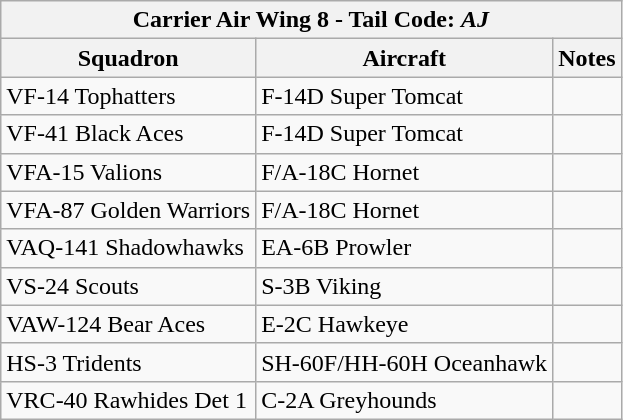<table class="wikitable">
<tr>
<th colspan="3">Carrier Air Wing 8 - Tail Code: <em>AJ</em></th>
</tr>
<tr>
<th>Squadron</th>
<th>Aircraft</th>
<th>Notes</th>
</tr>
<tr>
<td>VF-14 Tophatters</td>
<td>F-14D Super Tomcat</td>
<td></td>
</tr>
<tr>
<td>VF-41 Black Aces</td>
<td>F-14D Super Tomcat</td>
<td></td>
</tr>
<tr>
<td>VFA-15 Valions</td>
<td>F/A-18C Hornet</td>
<td></td>
</tr>
<tr>
<td>VFA-87 Golden Warriors</td>
<td>F/A-18C Hornet</td>
<td></td>
</tr>
<tr>
<td>VAQ-141 Shadowhawks</td>
<td>EA-6B Prowler</td>
<td></td>
</tr>
<tr>
<td>VS-24 Scouts</td>
<td>S-3B Viking</td>
<td></td>
</tr>
<tr>
<td>VAW-124 Bear Aces</td>
<td>E-2C Hawkeye</td>
<td></td>
</tr>
<tr>
<td>HS-3 Tridents</td>
<td>SH-60F/HH-60H Oceanhawk</td>
<td></td>
</tr>
<tr>
<td>VRC-40 Rawhides Det 1</td>
<td>C-2A Greyhounds</td>
<td></td>
</tr>
</table>
